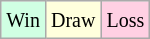<table class="wikitable">
<tr>
<td style="background-color: #d0ffe3;"><small>Win</small></td>
<td style="background-color: #ffffdd;"><small>Draw</small></td>
<td style="background-color: #ffd0e3;"><small>Loss</small></td>
</tr>
</table>
